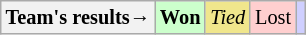<table class="wikitable" style="font-size:85%; text-align:center;">
<tr>
<th>Team's results→</th>
<td style="background-color:#cfc;"><strong>Won</strong></td>
<td style="background-color:#F0E68C;"><em>Tied</em></td>
<td style="background-color:#FFCFCF;">Lost</td>
<td style="background-color:#CFCFFF;"><em></em></td>
</tr>
</table>
